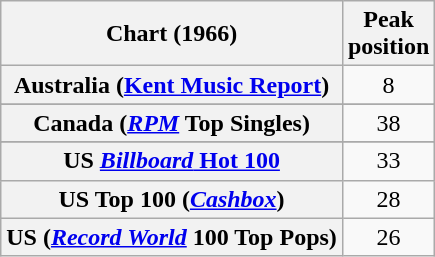<table class="wikitable sortable plainrowheaders" style="text-align:center">
<tr>
<th>Chart (1966)</th>
<th>Peak<br>position</th>
</tr>
<tr>
<th scope="row">Australia (<a href='#'>Kent Music Report</a>)</th>
<td style=text-align:center>8</td>
</tr>
<tr>
</tr>
<tr>
<th scope="row">Canada (<em><a href='#'>RPM</a></em> Top Singles)</th>
<td style="text-align:center;">38</td>
</tr>
<tr>
</tr>
<tr>
<th scope="row">US <a href='#'><em>Billboard</em> Hot 100</a></th>
<td style="text-align:center;">33</td>
</tr>
<tr>
<th scope="row">US Top 100 (<em><a href='#'>Cashbox</a></em>)</th>
<td style="text-align:center;">28</td>
</tr>
<tr>
<th scope="row">US (<em><a href='#'>Record World</a></em> 100 Top Pops)</th>
<td style="text-align:center;">26</td>
</tr>
</table>
